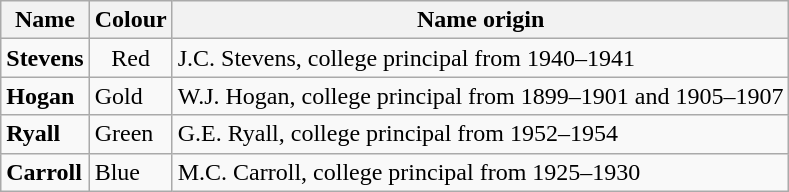<table class="wikitable">
<tr>
<th>Name</th>
<th>Colour</th>
<th>Name origin</th>
</tr>
<tr>
<td><strong>Stevens</strong></td>
<td align="center">Red<br></td>
<td>J.C. Stevens, college principal from 1940–1941</td>
</tr>
<tr>
<td><strong>Hogan</strong></td>
<td>Gold<br></td>
<td>W.J. Hogan, college principal from 1899–1901 and 1905–1907</td>
</tr>
<tr>
<td><strong>Ryall</strong></td>
<td>Green<br></td>
<td>G.E. Ryall, college principal from 1952–1954</td>
</tr>
<tr>
<td><strong>Carroll</strong></td>
<td>Blue<br>   </td>
<td>M.C. Carroll, college principal from 1925–1930</td>
</tr>
</table>
